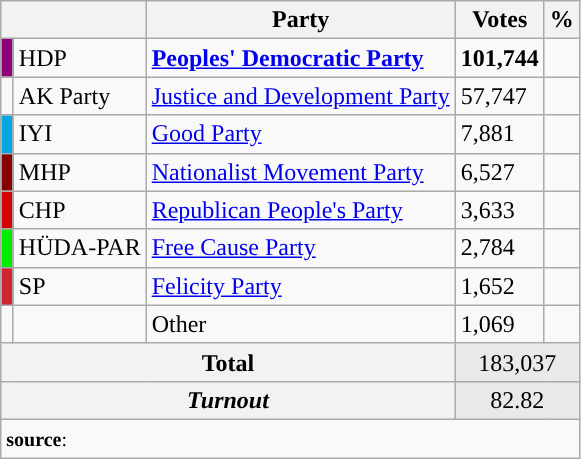<table class="wikitable">
<tr>
<th colspan="2" align="center"></th>
<th align="center">Party</th>
<th align="center">Votes</th>
<th align="center">%</th>
</tr>
<tr align="left">
<td bgcolor="#91007B" width="1"></td>
<td>HDP</td>
<td><strong><a href='#'>Peoples' Democratic Party</a></strong></td>
<td><strong>101,744</strong></td>
<td><strong></strong></td>
</tr>
<tr align="left">
<td></td>
<td>AK Party</td>
<td><a href='#'>Justice and Development Party</a></td>
<td>57,747</td>
<td></td>
</tr>
<tr align="left">
<td bgcolor="#01A7E1" width="1"></td>
<td>IYI</td>
<td><a href='#'>Good Party</a></td>
<td>7,881</td>
<td></td>
</tr>
<tr align="left">
<td bgcolor="#870000" width="1"></td>
<td>MHP</td>
<td><a href='#'>Nationalist Movement Party</a></td>
<td>6,527</td>
<td></td>
</tr>
<tr align="left">
<td bgcolor="#d50000" width="1"></td>
<td>CHP</td>
<td><a href='#'>Republican People's Party</a></td>
<td>3,633</td>
<td></td>
</tr>
<tr align="left">
<td bgcolor="#Green" width="1"></td>
<td>HÜDA-PAR</td>
<td><a href='#'>Free Cause Party</a></td>
<td>2,784</td>
<td></td>
</tr>
<tr align="left">
<td bgcolor="#D02433" width="1"></td>
<td>SP</td>
<td><a href='#'>Felicity Party</a></td>
<td>1,652</td>
<td></td>
</tr>
<tr align="left">
<td bgcolor="" width="1"></td>
<td></td>
<td>Other</td>
<td>1,069</td>
<td></td>
</tr>
<tr align="left" style="background-color:#E9E9E9">
<th colspan="3" align="center"><strong>Total</strong></th>
<td colspan="5" align="center">183,037</td>
</tr>
<tr align="left" style="background-color:#E9E9E9">
<th colspan="3" align="center"><em>Turnout</em></th>
<td colspan="5" align="center">82.82</td>
</tr>
<tr>
<td colspan="9" align="left"><small><strong>source</strong>: </small></td>
</tr>
</table>
